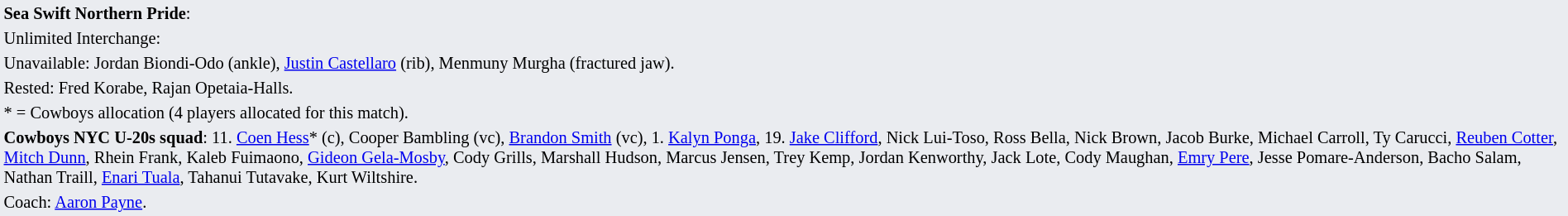<table style="background:#eaecf0; font-size:85%; width:100%;">
<tr>
<td><strong>Sea Swift Northern Pride</strong>:             </td>
</tr>
<tr>
<td>Unlimited Interchange:  <br>  </td>
</tr>
<tr>
<td>Unavailable: Jordan Biondi-Odo (ankle), <a href='#'>Justin Castellaro</a> (rib), Menmuny Murgha (fractured jaw).</td>
</tr>
<tr>
<td>Rested: Fred Korabe, Rajan Opetaia-Halls.</td>
</tr>
<tr>
<td>* = Cowboys allocation (4 players allocated for this match).</td>
</tr>
<tr>
<td><strong>Cowboys NYC U-20s squad</strong>: 11. <a href='#'>Coen Hess</a>* (c), Cooper Bambling (vc), <a href='#'>Brandon Smith</a> (vc), 1. <a href='#'>Kalyn Ponga</a>, 19. <a href='#'>Jake Clifford</a>, Nick Lui-Toso, Ross Bella, Nick Brown, Jacob Burke, Michael Carroll, Ty Carucci, <a href='#'>Reuben Cotter</a>, <a href='#'>Mitch Dunn</a>, Rhein Frank, Kaleb Fuimaono, <a href='#'>Gideon Gela-Mosby</a>, Cody Grills, Marshall Hudson, Marcus Jensen, Trey Kemp, Jordan Kenworthy, Jack Lote, Cody Maughan, <a href='#'>Emry Pere</a>, Jesse Pomare-Anderson, Bacho Salam, Nathan Traill, <a href='#'>Enari Tuala</a>, Tahanui Tutavake, Kurt Wiltshire.</td>
</tr>
<tr>
<td>Coach: <a href='#'>Aaron Payne</a>.</td>
</tr>
</table>
